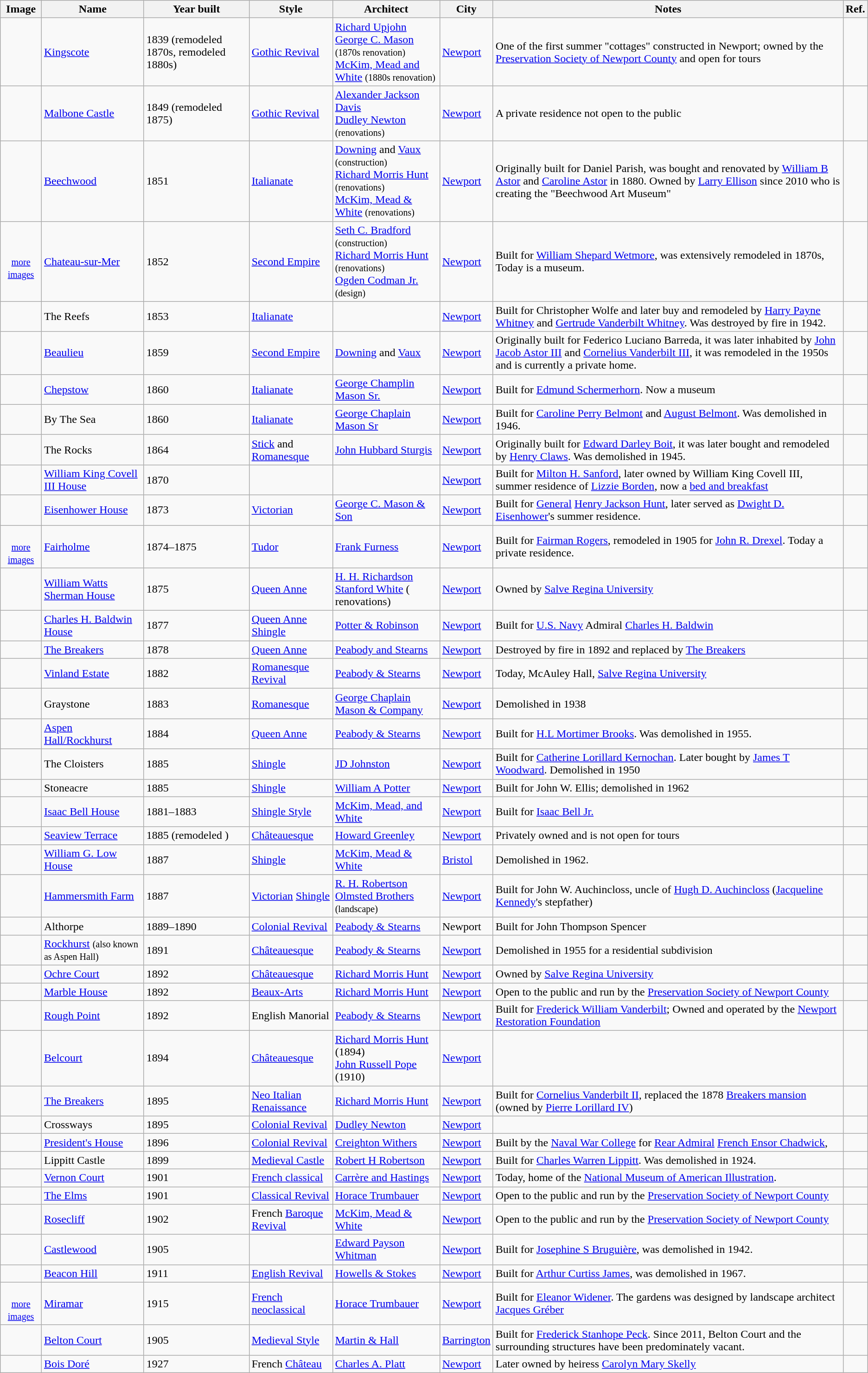<table class="sortable wikitable">
<tr>
<th>Image</th>
<th>Name</th>
<th>Year built</th>
<th>Style</th>
<th>Architect</th>
<th>City</th>
<th>Notes</th>
<th>Ref.</th>
</tr>
<tr>
<td style="text-align:center;"><br><small></small></td>
<td><a href='#'>Kingscote</a></td>
<td>1839 (remodeled 1870s, remodeled 1880s)</td>
<td><a href='#'>Gothic Revival</a></td>
<td><a href='#'>Richard Upjohn</a><br><a href='#'>George C. Mason</a> <small>(1870s renovation)</small><br><a href='#'>McKim, Mead and White</a> <small>(1880s renovation)</small></td>
<td><a href='#'>Newport</a></td>
<td>One of the first summer "cottages" constructed in Newport; owned by the <a href='#'>Preservation Society of Newport County</a> and open for tours</td>
<td></td>
</tr>
<tr>
<td style="text-align:center;"><br><small></small></td>
<td><a href='#'>Malbone Castle</a></td>
<td>1849 (remodeled 1875)</td>
<td><a href='#'>Gothic Revival</a></td>
<td><a href='#'>Alexander Jackson Davis</a><br><a href='#'>Dudley Newton</a> <small>(renovations)</small></td>
<td><a href='#'>Newport</a></td>
<td>A private residence not open to the public</td>
<td></td>
</tr>
<tr>
<td style="text-align:center;"><br><small></small></td>
<td><a href='#'>Beechwood</a></td>
<td>1851</td>
<td><a href='#'>Italianate</a></td>
<td><a href='#'>Downing</a> and <a href='#'>Vaux</a> <small>(construction)</small><br><a href='#'>Richard Morris Hunt</a> <small>(renovations)</small><br><a href='#'>McKim, Mead & White</a> <small>(renovations)</small></td>
<td><a href='#'>Newport</a></td>
<td>Originally built for Daniel Parish, was bought and renovated by <a href='#'>William B Astor</a> and <a href='#'>Caroline Astor</a> in 1880. Owned by <a href='#'>Larry Ellison</a> since 2010 who is creating the "Beechwood Art Museum"</td>
<td></td>
</tr>
<tr>
<td style="text-align:center;"><br><small><a href='#'>more images</a></small></td>
<td><a href='#'>Chateau-sur-Mer</a></td>
<td>1852</td>
<td><a href='#'>Second Empire</a></td>
<td><a href='#'>Seth C. Bradford</a> <small>(construction)</small><br><a href='#'>Richard Morris Hunt</a> <small>(renovations)</small><br><a href='#'>Ogden Codman Jr.</a> <small>(design)</small></td>
<td><a href='#'>Newport</a></td>
<td>Built for <a href='#'>William Shepard Wetmore</a>, was extensively remodeled in 1870s, Today is a museum.</td>
<td></td>
</tr>
<tr>
<td></td>
<td>The Reefs</td>
<td>1853</td>
<td><a href='#'>Italianate</a></td>
<td></td>
<td><a href='#'>Newport</a></td>
<td>Built for Christopher Wolfe and later buy and remodeled by <a href='#'>Harry Payne Whitney</a> and <a href='#'>Gertrude Vanderbilt Whitney</a>. Was destroyed by fire in 1942.</td>
<td></td>
</tr>
<tr>
<td></td>
<td><a href='#'>Beaulieu</a></td>
<td>1859</td>
<td><a href='#'>Second Empire</a></td>
<td><a href='#'>Downing</a> and <a href='#'>Vaux</a></td>
<td><a href='#'>Newport</a></td>
<td>Originally built for Federico Luciano Barreda, it was later inhabited by <a href='#'>John Jacob Astor III</a> and <a href='#'>Cornelius Vanderbilt III</a>, it was remodeled in the 1950s and is currently a private home.</td>
<td></td>
</tr>
<tr>
<td></td>
<td><a href='#'>Chepstow</a></td>
<td>1860</td>
<td><a href='#'>Italianate</a></td>
<td><a href='#'>George Champlin Mason Sr.</a></td>
<td><a href='#'>Newport</a></td>
<td>Built for <a href='#'>Edmund Schermerhorn</a>. Now a museum</td>
<td></td>
</tr>
<tr>
<td></td>
<td>By The Sea</td>
<td>1860</td>
<td><a href='#'>Italianate</a></td>
<td><a href='#'>George Chaplain Mason Sr</a></td>
<td><a href='#'>Newport</a></td>
<td>Built for <a href='#'>Caroline Perry Belmont</a> and <a href='#'>August Belmont</a>. Was demolished in 1946.</td>
<td></td>
</tr>
<tr>
<td></td>
<td>The Rocks</td>
<td>1864</td>
<td><a href='#'>Stick</a> and <a href='#'>Romanesque</a></td>
<td><a href='#'>John Hubbard Sturgis</a></td>
<td><a href='#'>Newport</a></td>
<td>Originally built for <a href='#'>Edward Darley Boit</a>, it was later bought and remodeled by <a href='#'>Henry Claws</a>. Was demolished in 1945.</td>
<td></td>
</tr>
<tr>
<td></td>
<td><a href='#'>William King Covell III House</a></td>
<td>1870</td>
<td></td>
<td></td>
<td><a href='#'>Newport</a></td>
<td>Built for <a href='#'>Milton H. Sanford</a>, later owned by William King Covell III, summer residence of <a href='#'>Lizzie Borden</a>, now a <a href='#'>bed and breakfast</a></td>
<td></td>
</tr>
<tr>
<td></td>
<td><a href='#'>Eisenhower House</a></td>
<td>1873</td>
<td><a href='#'>Victorian</a></td>
<td><a href='#'>George C. Mason & Son</a></td>
<td><a href='#'>Newport</a></td>
<td>Built for <a href='#'>General</a> <a href='#'>Henry Jackson Hunt</a>, later served as <a href='#'>Dwight D. Eisenhower</a>'s summer residence.</td>
<td></td>
</tr>
<tr>
<td style="text-align:center;"><br><small><a href='#'>more images</a></small></td>
<td><a href='#'>Fairholme</a></td>
<td>1874–1875</td>
<td><a href='#'>Tudor</a></td>
<td><a href='#'>Frank Furness</a></td>
<td><a href='#'>Newport</a></td>
<td>Built for <a href='#'>Fairman Rogers</a>, remodeled in 1905 for <a href='#'>John R. Drexel</a>. Today a private residence.</td>
<td></td>
</tr>
<tr>
<td style="text-align:center;"><br><small></small></td>
<td><a href='#'>William Watts Sherman House</a></td>
<td>1875</td>
<td><a href='#'>Queen Anne</a></td>
<td><a href='#'>H. H. Richardson</a><br><a href='#'>Stanford White</a> ( renovations)</td>
<td><a href='#'>Newport</a></td>
<td>Owned by <a href='#'>Salve Regina University</a></td>
<td></td>
</tr>
<tr>
<td style="text-align:center;"><br><small></small></td>
<td><a href='#'>Charles H. Baldwin House</a></td>
<td>1877</td>
<td><a href='#'>Queen Anne</a> <a href='#'>Shingle</a></td>
<td><a href='#'>Potter & Robinson</a></td>
<td><a href='#'>Newport</a></td>
<td>Built for <a href='#'>U.S. Navy</a> Admiral <a href='#'>Charles H. Baldwin</a></td>
<td></td>
</tr>
<tr>
<td style="text-align:center;"><br><small></small></td>
<td><a href='#'>The Breakers</a></td>
<td>1878</td>
<td><a href='#'>Queen Anne</a></td>
<td><a href='#'>Peabody and Stearns</a></td>
<td><a href='#'>Newport</a></td>
<td>Destroyed by fire in 1892 and replaced by <a href='#'>The Breakers</a></td>
<td></td>
</tr>
<tr>
<td style="text-align:center;"><br><small></small></td>
<td><a href='#'>Vinland Estate</a></td>
<td>1882</td>
<td><a href='#'>Romanesque Revival</a></td>
<td><a href='#'>Peabody & Stearns</a></td>
<td><a href='#'>Newport</a></td>
<td>Today, McAuley Hall, <a href='#'>Salve Regina University</a></td>
<td></td>
</tr>
<tr>
<td></td>
<td>Graystone</td>
<td>1883</td>
<td><a href='#'>Romanesque</a></td>
<td><a href='#'>George Chaplain Mason & Company</a></td>
<td><a href='#'>Newport</a></td>
<td>Demolished in 1938</td>
<td></td>
</tr>
<tr>
<td></td>
<td><a href='#'>Aspen Hall/Rockhurst</a></td>
<td>1884</td>
<td><a href='#'>Queen Anne</a></td>
<td><a href='#'>Peabody & Stearns</a></td>
<td><a href='#'>Newport</a></td>
<td>Built for <a href='#'>H.L Mortimer Brooks</a>. Was demolished in 1955.</td>
<td></td>
</tr>
<tr>
<td></td>
<td>The Cloisters</td>
<td>1885</td>
<td><a href='#'>Shingle</a></td>
<td><a href='#'>JD Johnston</a></td>
<td><a href='#'>Newport</a></td>
<td>Built for <a href='#'>Catherine Lorillard Kernochan</a>. Later bought by <a href='#'>James T Woodward</a>. Demolished in 1950</td>
<td></td>
</tr>
<tr>
<td></td>
<td>Stoneacre</td>
<td>1885</td>
<td><a href='#'>Shingle</a></td>
<td><a href='#'>William A Potter</a></td>
<td><a href='#'>Newport</a></td>
<td>Built for John W. Ellis; demolished in 1962</td>
<td></td>
</tr>
<tr>
<td></td>
<td><a href='#'>Isaac Bell House</a></td>
<td>1881–1883</td>
<td><a href='#'>Shingle Style</a></td>
<td><a href='#'>McKim, Mead, and White</a></td>
<td><a href='#'>Newport</a></td>
<td>Built for <a href='#'>Isaac Bell Jr.</a></td>
<td></td>
</tr>
<tr>
<td style="text-align:center;"><br><small></small></td>
<td><a href='#'>Seaview Terrace</a></td>
<td>1885 (remodeled )</td>
<td><a href='#'>Châteauesque</a></td>
<td><a href='#'>Howard Greenley</a></td>
<td><a href='#'>Newport</a></td>
<td>Privately owned and is not open for tours</td>
<td></td>
</tr>
<tr>
<td style="text-align:center;"><br><small></small></td>
<td><a href='#'>William G. Low House</a></td>
<td>1887</td>
<td><a href='#'>Shingle</a></td>
<td><a href='#'>McKim, Mead & White</a></td>
<td><a href='#'>Bristol</a></td>
<td>Demolished in 1962.</td>
<td></td>
</tr>
<tr>
<td style="text-align:center;"><br><small></small></td>
<td><a href='#'>Hammersmith Farm</a></td>
<td>1887</td>
<td><a href='#'>Victorian</a> <a href='#'>Shingle</a></td>
<td><a href='#'>R. H. Robertson</a><br><a href='#'>Olmsted Brothers</a> <small>(landscape)</small></td>
<td><a href='#'>Newport</a></td>
<td>Built for John W. Auchincloss, uncle of <a href='#'>Hugh D. Auchincloss</a> (<a href='#'>Jacqueline Kennedy</a>'s stepfather)</td>
<td></td>
</tr>
<tr>
<td></td>
<td>Althorpe</td>
<td>1889–1890</td>
<td><a href='#'>Colonial Revival</a></td>
<td><a href='#'>Peabody & Stearns</a></td>
<td>Newport</td>
<td>Built for John Thompson Spencer</td>
<td></td>
</tr>
<tr>
<td style="text-align:center;"><br><small></small></td>
<td><a href='#'>Rockhurst</a> <small>(also known as Aspen Hall)</small></td>
<td>1891</td>
<td><a href='#'>Châteauesque</a></td>
<td><a href='#'>Peabody & Stearns</a></td>
<td><a href='#'>Newport</a></td>
<td>Demolished in 1955 for a residential subdivision</td>
<td></td>
</tr>
<tr>
<td style="text-align:center;"><br><small></small></td>
<td><a href='#'>Ochre Court</a></td>
<td>1892</td>
<td><a href='#'>Châteauesque</a></td>
<td><a href='#'>Richard Morris Hunt</a></td>
<td><a href='#'>Newport</a></td>
<td>Owned by <a href='#'>Salve Regina University</a></td>
<td></td>
</tr>
<tr>
<td style="text-align:center;"><br><small></small></td>
<td><a href='#'>Marble House</a></td>
<td>1892</td>
<td><a href='#'>Beaux-Arts</a></td>
<td><a href='#'>Richard Morris Hunt</a></td>
<td><a href='#'>Newport</a></td>
<td>Open to the public and run by the <a href='#'>Preservation Society of Newport County</a></td>
<td></td>
</tr>
<tr>
<td style="text-align:center;"><br><small></small></td>
<td><a href='#'>Rough Point</a></td>
<td>1892</td>
<td>English Manorial</td>
<td><a href='#'>Peabody & Stearns</a></td>
<td><a href='#'>Newport</a></td>
<td>Built for <a href='#'>Frederick William Vanderbilt</a>; Owned and operated by the <a href='#'>Newport Restoration Foundation</a></td>
<td></td>
</tr>
<tr>
<td style="text-align:center;"><br><small></small></td>
<td><a href='#'>Belcourt</a></td>
<td>1894</td>
<td><a href='#'>Châteauesque</a></td>
<td><a href='#'>Richard Morris Hunt</a> (1894)<br><a href='#'>John Russell Pope</a> (1910)</td>
<td><a href='#'>Newport</a></td>
<td></td>
<td></td>
</tr>
<tr>
<td style="text-align:center;"><br><small></small></td>
<td><a href='#'>The Breakers</a></td>
<td>1895</td>
<td><a href='#'>Neo Italian Renaissance</a></td>
<td><a href='#'>Richard Morris Hunt</a></td>
<td><a href='#'>Newport</a></td>
<td>Built for <a href='#'>Cornelius Vanderbilt II</a>, replaced the 1878 <a href='#'>Breakers mansion</a> (owned by <a href='#'>Pierre Lorillard IV</a>)</td>
<td></td>
</tr>
<tr>
<td style="text-align:center;"><br><small></small></td>
<td>Crossways</td>
<td>1895</td>
<td><a href='#'>Colonial Revival</a></td>
<td><a href='#'>Dudley Newton</a></td>
<td><a href='#'>Newport</a></td>
<td></td>
<td></td>
</tr>
<tr>
<td></td>
<td><a href='#'>President's House</a></td>
<td>1896</td>
<td><a href='#'>Colonial Revival</a></td>
<td><a href='#'>Creighton Withers</a></td>
<td><a href='#'>Newport</a></td>
<td>Built by the <a href='#'>Naval War College</a> for <a href='#'>Rear Admiral</a> <a href='#'>French Ensor Chadwick</a>,</td>
<td></td>
</tr>
<tr>
<td></td>
<td>Lippitt Castle</td>
<td>1899</td>
<td><a href='#'>Medieval Castle</a></td>
<td><a href='#'>Robert H Robertson</a></td>
<td><a href='#'>Newport</a></td>
<td>Built for <a href='#'>Charles Warren Lippitt</a>. Was demolished in 1924.</td>
<td></td>
</tr>
<tr>
<td style="text-align:center;"><br><small></small></td>
<td><a href='#'>Vernon Court</a></td>
<td>1901</td>
<td><a href='#'>French classical</a></td>
<td><a href='#'>Carrère and Hastings</a></td>
<td><a href='#'>Newport</a></td>
<td>Today, home of the <a href='#'>National Museum of American Illustration</a>.</td>
<td></td>
</tr>
<tr>
<td style="text-align:center;"><br><small></small></td>
<td><a href='#'>The Elms</a></td>
<td>1901</td>
<td><a href='#'>Classical Revival</a></td>
<td><a href='#'>Horace Trumbauer</a></td>
<td><a href='#'>Newport</a></td>
<td>Open to the public and run by the <a href='#'>Preservation Society of Newport County</a></td>
<td></td>
</tr>
<tr>
<td style="text-align:center;"><br><small></small></td>
<td><a href='#'>Rosecliff</a></td>
<td>1902</td>
<td>French <a href='#'>Baroque Revival</a></td>
<td><a href='#'>McKim, Mead & White</a></td>
<td><a href='#'>Newport</a></td>
<td>Open to the public and run by the <a href='#'>Preservation Society of Newport County</a></td>
<td></td>
</tr>
<tr>
<td></td>
<td><a href='#'>Castlewood</a></td>
<td>1905</td>
<td></td>
<td><a href='#'>Edward Payson Whitman</a></td>
<td><a href='#'>Newport</a></td>
<td>Built for <a href='#'>Josephine S Bruguière</a>, was demolished in 1942.</td>
<td></td>
</tr>
<tr>
<td></td>
<td><a href='#'>Beacon Hill</a></td>
<td>1911</td>
<td><a href='#'>English Revival</a></td>
<td><a href='#'>Howells & Stokes</a></td>
<td><a href='#'>Newport</a></td>
<td>Built for <a href='#'>Arthur Curtiss James</a>, was demolished in 1967.</td>
<td></td>
</tr>
<tr>
<td style="text-align:center;"><br><small><a href='#'>more images</a></small></td>
<td><a href='#'>Miramar</a></td>
<td>1915</td>
<td><a href='#'>French</a> <a href='#'>neoclassical</a></td>
<td><a href='#'>Horace Trumbauer</a></td>
<td><a href='#'>Newport</a></td>
<td>Built for <a href='#'>Eleanor Widener</a>. The gardens was designed by landscape architect <a href='#'>Jacques Gréber</a></td>
<td></td>
</tr>
<tr>
<td></td>
<td><a href='#'>Belton Court</a></td>
<td>1905</td>
<td><a href='#'>Medieval Style</a></td>
<td><a href='#'>Martin & Hall</a></td>
<td><a href='#'>Barrington</a></td>
<td>Built for <a href='#'>Frederick Stanhope Peck</a>. Since 2011, Belton Court and the surrounding structures have been predominately vacant.</td>
<td></td>
</tr>
<tr>
<td style="text-align:center;"><br><small></small></td>
<td><a href='#'>Bois Doré</a></td>
<td>1927</td>
<td>French <a href='#'>Château</a></td>
<td><a href='#'>Charles A. Platt</a></td>
<td><a href='#'>Newport</a></td>
<td>Later owned by heiress <a href='#'>Carolyn Mary Skelly</a></td>
<td></td>
</tr>
</table>
